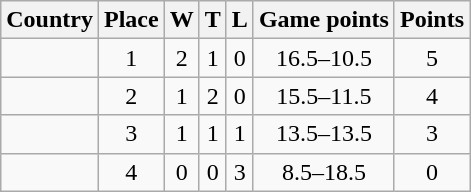<table class="wikitable sortable" style="text-align:center">
<tr>
<th>Country</th>
<th>Place</th>
<th>W</th>
<th>T</th>
<th>L</th>
<th>Game points</th>
<th>Points</th>
</tr>
<tr>
<td align=left></td>
<td>1</td>
<td>2</td>
<td>1</td>
<td>0</td>
<td>16.5–10.5</td>
<td>5</td>
</tr>
<tr>
<td align=left></td>
<td>2</td>
<td>1</td>
<td>2</td>
<td>0</td>
<td>15.5–11.5</td>
<td>4</td>
</tr>
<tr>
<td align=left></td>
<td>3</td>
<td>1</td>
<td>1</td>
<td>1</td>
<td>13.5–13.5</td>
<td>3</td>
</tr>
<tr>
<td align=left></td>
<td>4</td>
<td>0</td>
<td>0</td>
<td>3</td>
<td>8.5–18.5</td>
<td>0</td>
</tr>
</table>
